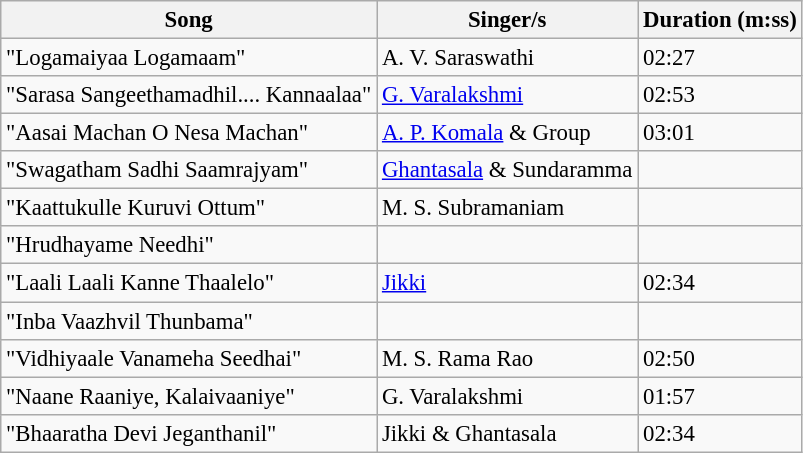<table class="wikitable" style="font-size:95%;">
<tr>
<th>Song</th>
<th>Singer/s</th>
<th>Duration (m:ss)</th>
</tr>
<tr>
<td>"Logamaiyaa Logamaam"</td>
<td>A. V. Saraswathi</td>
<td>02:27</td>
</tr>
<tr>
<td>"Sarasa Sangeethamadhil.... Kannaalaa"</td>
<td><a href='#'>G. Varalakshmi</a></td>
<td>02:53</td>
</tr>
<tr>
<td>"Aasai Machan O Nesa Machan"</td>
<td><a href='#'>A. P. Komala</a> & Group</td>
<td>03:01</td>
</tr>
<tr>
<td>"Swagatham Sadhi Saamrajyam"</td>
<td><a href='#'>Ghantasala</a> & Sundaramma</td>
<td></td>
</tr>
<tr>
<td>"Kaattukulle Kuruvi Ottum"</td>
<td>M. S. Subramaniam</td>
<td></td>
</tr>
<tr>
<td>"Hrudhayame Needhi"</td>
<td></td>
<td></td>
</tr>
<tr>
<td>"Laali Laali Kanne Thaalelo"</td>
<td><a href='#'>Jikki</a></td>
<td>02:34</td>
</tr>
<tr>
<td>"Inba Vaazhvil Thunbama"</td>
<td></td>
<td></td>
</tr>
<tr>
<td>"Vidhiyaale Vanameha Seedhai"</td>
<td>M. S. Rama Rao</td>
<td>02:50</td>
</tr>
<tr>
<td>"Naane Raaniye, Kalaivaaniye"</td>
<td>G. Varalakshmi</td>
<td>01:57</td>
</tr>
<tr>
<td>"Bhaaratha Devi Jeganthanil"</td>
<td>Jikki & Ghantasala</td>
<td>02:34</td>
</tr>
</table>
